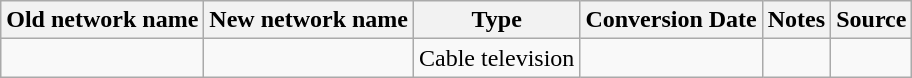<table class="wikitable">
<tr>
<th>Old network name</th>
<th>New network name</th>
<th>Type</th>
<th>Conversion Date</th>
<th>Notes</th>
<th>Source</th>
</tr>
<tr>
<td><a href='#'></a></td>
<td></td>
<td>Cable television</td>
<td></td>
<td></td>
<td></td>
</tr>
</table>
